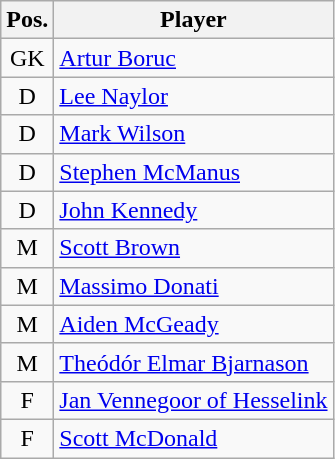<table class="wikitable sortable" style="text-align: center;">
<tr>
<th class="unsortable">Pos.</th>
<th class="unsortable">Player</th>
</tr>
<tr>
<td>GK</td>
<td align="left"> <a href='#'>Artur Boruc</a></td>
</tr>
<tr>
<td>D</td>
<td align="left"> <a href='#'>Lee Naylor</a></td>
</tr>
<tr>
<td>D</td>
<td align="left"> <a href='#'>Mark Wilson</a></td>
</tr>
<tr>
<td>D</td>
<td align="left"> <a href='#'>Stephen McManus</a></td>
</tr>
<tr>
<td>D</td>
<td align="left"> <a href='#'>John Kennedy</a></td>
</tr>
<tr>
<td>M</td>
<td align="left"> <a href='#'>Scott Brown</a></td>
</tr>
<tr>
<td>M</td>
<td align="left"> <a href='#'>Massimo Donati</a></td>
</tr>
<tr>
<td>M</td>
<td align="left"> <a href='#'>Aiden McGeady</a></td>
</tr>
<tr>
<td>M</td>
<td align="left"> <a href='#'>Theódór Elmar Bjarnason</a></td>
</tr>
<tr>
<td>F</td>
<td align="left"> <a href='#'>Jan Vennegoor of Hesselink</a></td>
</tr>
<tr>
<td>F</td>
<td align="left"> <a href='#'>Scott McDonald</a></td>
</tr>
</table>
